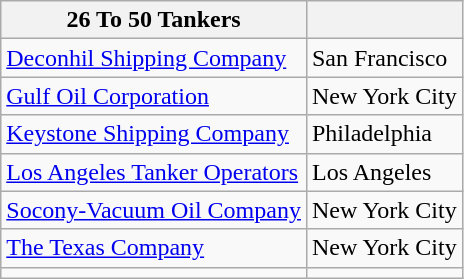<table class="wikitable">
<tr>
<th>26 To 50 Tankers</th>
<th></th>
</tr>
<tr>
<td><a href='#'>Deconhil Shipping Company</a></td>
<td>San Francisco</td>
</tr>
<tr>
<td><a href='#'>Gulf Oil Corporation</a></td>
<td>New York City</td>
</tr>
<tr>
<td><a href='#'>Keystone Shipping Company</a></td>
<td>Philadelphia</td>
</tr>
<tr>
<td><a href='#'>Los Angeles Tanker Operators</a></td>
<td>Los Angeles</td>
</tr>
<tr>
<td><a href='#'>Socony-Vacuum Oil Company</a></td>
<td>New York City</td>
</tr>
<tr>
<td><a href='#'>The Texas Company</a></td>
<td>New York City</td>
</tr>
<tr>
<td></td>
</tr>
</table>
